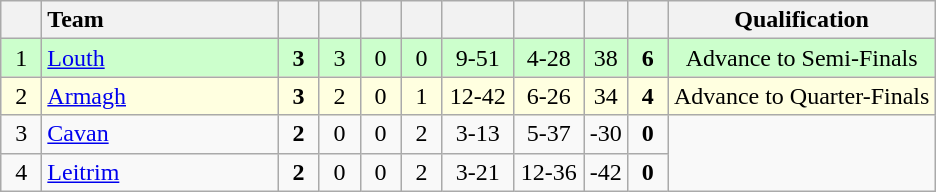<table class="wikitable" style="text-align:center">
<tr>
<th width=20></th>
<th width=150 style="text-align:left;">Team</th>
<th width=20></th>
<th width=20></th>
<th width=20></th>
<th width=20></th>
<th width=40></th>
<th width=40></th>
<th width=20></th>
<th width=20></th>
<th>Qualification</th>
</tr>
<tr align="center" style="background:#ccffcc;">
<td>1</td>
<td style="text-align:left"> <a href='#'>Louth</a></td>
<td><strong>3</strong></td>
<td>3</td>
<td>0</td>
<td>0</td>
<td>9-51</td>
<td>4-28</td>
<td>38</td>
<td><strong>6</strong></td>
<td>Advance to Semi-Finals</td>
</tr>
<tr align="center" style="background:#FFFFE0;">
<td>2</td>
<td style="text-align:left"> <a href='#'>Armagh</a></td>
<td><strong>3</strong></td>
<td>2</td>
<td>0</td>
<td>1</td>
<td>12-42</td>
<td>6-26</td>
<td>34</td>
<td><strong>4</strong></td>
<td>Advance to Quarter-Finals</td>
</tr>
<tr align="center">
<td>3</td>
<td style="text-align:left"> <a href='#'>Cavan</a></td>
<td><strong>2</strong></td>
<td>0</td>
<td>0</td>
<td>2</td>
<td>3-13</td>
<td>5-37</td>
<td>-30</td>
<td><strong>0</strong></td>
<td rowspan="2"></td>
</tr>
<tr align="center">
<td>4</td>
<td style="text-align:left"> <a href='#'>Leitrim</a></td>
<td><strong>2</strong></td>
<td>0</td>
<td>0</td>
<td>2</td>
<td>3-21</td>
<td>12-36</td>
<td>-42</td>
<td><strong>0</strong></td>
</tr>
</table>
